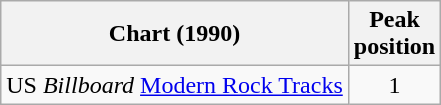<table class="wikitable">
<tr>
<th>Chart (1990)</th>
<th>Peak<br>position</th>
</tr>
<tr>
<td>US <em>Billboard</em> <a href='#'>Modern Rock Tracks</a></td>
<td align="center">1</td>
</tr>
</table>
